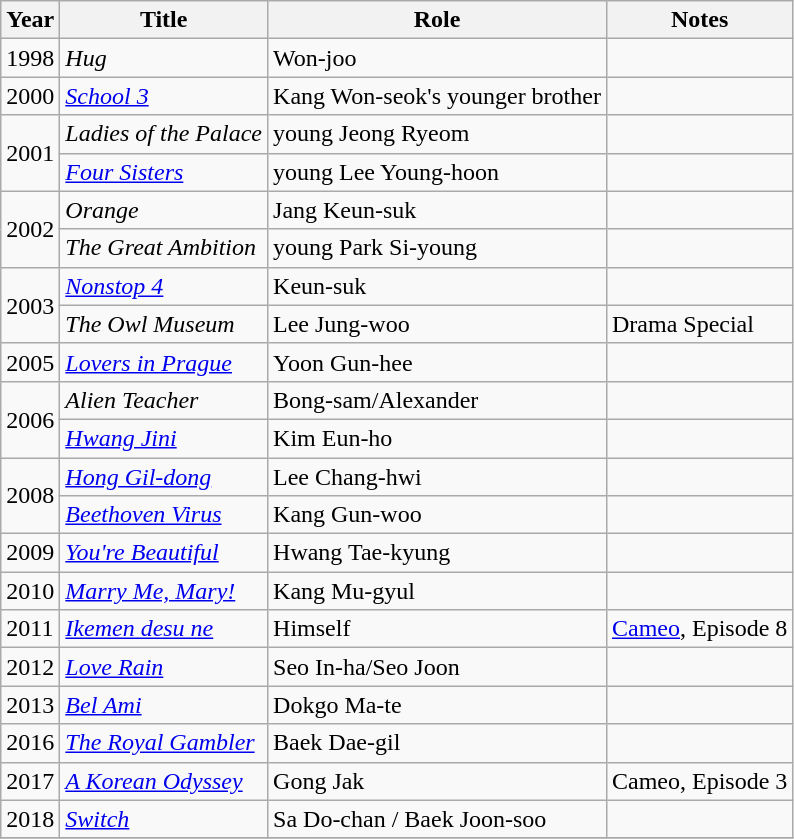<table class="wikitable sortable">
<tr>
<th>Year</th>
<th>Title</th>
<th>Role</th>
<th>Notes</th>
</tr>
<tr>
<td>1998</td>
<td><em>Hug</em></td>
<td>Won-joo</td>
<td></td>
</tr>
<tr>
<td>2000</td>
<td><em><a href='#'>School 3</a></em></td>
<td>Kang Won-seok's younger brother</td>
<td></td>
</tr>
<tr>
<td rowspan=2>2001</td>
<td><em>Ladies of the Palace</em></td>
<td>young Jeong Ryeom</td>
<td></td>
</tr>
<tr>
<td><em><a href='#'>Four Sisters</a></em></td>
<td>young Lee Young-hoon</td>
<td></td>
</tr>
<tr>
<td rowspan=2>2002</td>
<td><em>Orange</em></td>
<td>Jang Keun-suk</td>
<td></td>
</tr>
<tr>
<td><em>The Great Ambition</em></td>
<td>young Park Si-young</td>
<td></td>
</tr>
<tr>
<td rowspan=2>2003</td>
<td><em><a href='#'>Nonstop 4</a></em></td>
<td>Keun-suk</td>
<td></td>
</tr>
<tr>
<td><em>The Owl Museum</em></td>
<td>Lee Jung-woo</td>
<td>Drama Special</td>
</tr>
<tr>
<td>2005</td>
<td><em><a href='#'>Lovers in Prague</a></em></td>
<td>Yoon Gun-hee</td>
<td></td>
</tr>
<tr>
<td rowspan=2>2006</td>
<td><em>Alien Teacher</em></td>
<td>Bong-sam/Alexander</td>
<td></td>
</tr>
<tr>
<td><em><a href='#'>Hwang Jini</a></em></td>
<td>Kim Eun-ho</td>
<td></td>
</tr>
<tr>
<td rowspan=2>2008</td>
<td><em><a href='#'>Hong Gil-dong</a></em></td>
<td>Lee Chang-hwi</td>
<td></td>
</tr>
<tr>
<td><em><a href='#'>Beethoven Virus</a></em></td>
<td>Kang Gun-woo</td>
<td></td>
</tr>
<tr>
<td>2009</td>
<td><em><a href='#'>You're Beautiful</a></em></td>
<td>Hwang Tae-kyung</td>
<td></td>
</tr>
<tr>
<td>2010</td>
<td><em><a href='#'>Marry Me, Mary!</a></em></td>
<td>Kang Mu-gyul</td>
<td></td>
</tr>
<tr>
<td>2011</td>
<td><em><a href='#'>Ikemen desu ne</a></em></td>
<td>Himself</td>
<td><a href='#'>Cameo</a>, Episode 8</td>
</tr>
<tr>
<td>2012</td>
<td><em><a href='#'>Love Rain</a></em></td>
<td>Seo In-ha/Seo Joon</td>
<td></td>
</tr>
<tr>
<td>2013</td>
<td><em><a href='#'>Bel Ami</a></em></td>
<td>Dokgo Ma-te</td>
<td></td>
</tr>
<tr>
<td>2016</td>
<td><em><a href='#'>The Royal Gambler</a></em></td>
<td>Baek Dae-gil</td>
<td></td>
</tr>
<tr>
<td>2017</td>
<td><em><a href='#'>A Korean Odyssey</a></em></td>
<td>Gong Jak</td>
<td>Cameo, Episode 3</td>
</tr>
<tr>
<td>2018</td>
<td><em><a href='#'>Switch</a></em></td>
<td>Sa Do-chan / Baek Joon-soo</td>
<td></td>
</tr>
<tr>
</tr>
</table>
